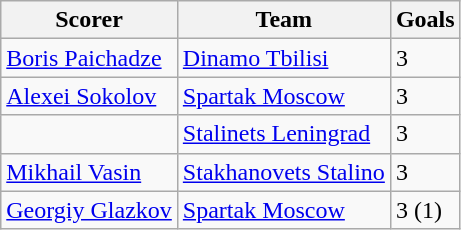<table class="wikitable">
<tr>
<th>Scorer</th>
<th>Team</th>
<th>Goals</th>
</tr>
<tr>
<td><a href='#'>Boris Paichadze</a></td>
<td><a href='#'>Dinamo Tbilisi</a></td>
<td>3</td>
</tr>
<tr>
<td><a href='#'>Alexei Sokolov</a></td>
<td><a href='#'>Spartak Moscow</a></td>
<td>3</td>
</tr>
<tr>
<td></td>
<td><a href='#'>Stalinets Leningrad</a></td>
<td>3</td>
</tr>
<tr>
<td><a href='#'>Mikhail Vasin</a></td>
<td><a href='#'>Stakhanovets Stalino</a></td>
<td>3</td>
</tr>
<tr>
<td><a href='#'>Georgiy Glazkov</a></td>
<td><a href='#'>Spartak Moscow</a></td>
<td>3 (1)</td>
</tr>
</table>
